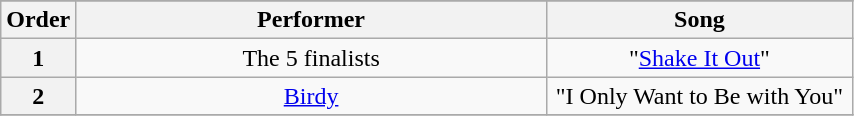<table class="wikitable" style="text-align:center; width:45%;">
<tr>
</tr>
<tr>
<th style="width:01%;">Order</th>
<th style="width:60%;">Performer</th>
<th style="width:39%;">Song</th>
</tr>
<tr>
<th>1</th>
<td>The 5 finalists</td>
<td>"<a href='#'>Shake It Out</a>"</td>
</tr>
<tr>
<th>2</th>
<td><a href='#'>Birdy</a></td>
<td>"I Only Want to Be with You"</td>
</tr>
<tr>
</tr>
</table>
